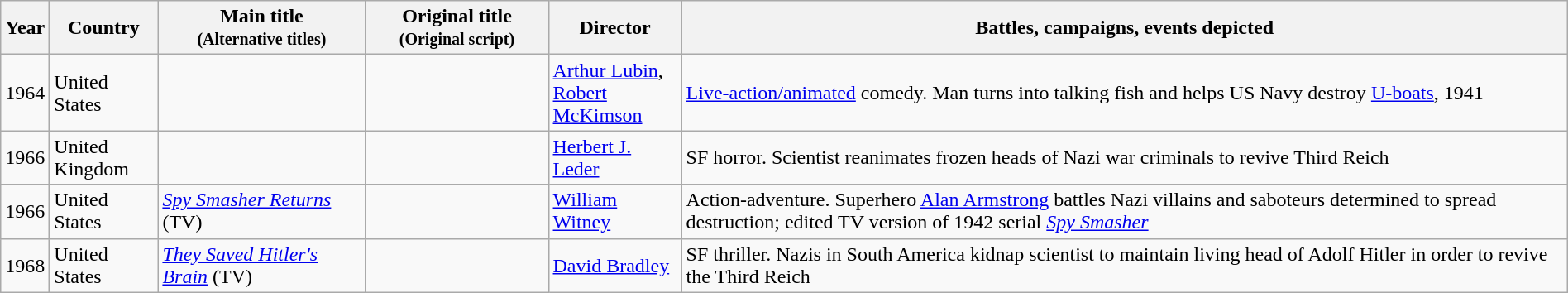<table class="wikitable sortable" style="width:100%;">
<tr>
<th>Year </th>
<th style="width: 80px;">Country</th>
<th style="width: 160px;">Main title<br><small>(Alternative titles)</small></th>
<th style="width: 140px;">Original title<br><small>(Original script)</small></th>
<th style="width: 100px;">Director</th>
<th class="unsortable">Battles, campaigns, events depicted</th>
</tr>
<tr>
<td>1964</td>
<td>United States</td>
<td><em></em></td>
<td></td>
<td><a href='#'>Arthur Lubin</a>, <a href='#'>Robert McKimson</a></td>
<td><a href='#'>Live-action/animated</a> comedy. Man turns into talking fish and helps US Navy destroy <a href='#'>U-boats</a>, 1941</td>
</tr>
<tr>
<td>1966</td>
<td>United Kingdom</td>
<td><em></em></td>
<td></td>
<td><a href='#'>Herbert J. Leder</a></td>
<td>SF horror. Scientist reanimates frozen heads of Nazi war criminals to revive Third Reich</td>
</tr>
<tr>
<td>1966</td>
<td>United States</td>
<td><em><a href='#'>Spy Smasher Returns</a></em> (TV)</td>
<td></td>
<td><a href='#'>William Witney</a></td>
<td>Action-adventure. Superhero <a href='#'>Alan Armstrong</a> battles Nazi villains and saboteurs determined to spread destruction; edited TV version of 1942 serial <em><a href='#'>Spy Smasher</a></em></td>
</tr>
<tr>
<td>1968</td>
<td>United States</td>
<td><em><a href='#'>They Saved Hitler's Brain</a></em> (TV)</td>
<td></td>
<td><a href='#'>David Bradley</a></td>
<td>SF thriller. Nazis in South America kidnap scientist to maintain living head of Adolf Hitler in order to revive the Third Reich</td>
</tr>
</table>
